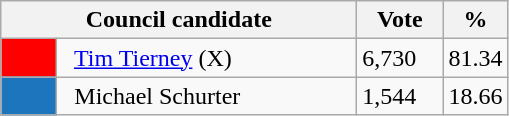<table class="wikitable">
<tr>
<th bgcolor="#DDDDFF" width="230px" colspan="2">Council candidate</th>
<th bgcolor="#DDDDFF" width="50px">Vote</th>
<th bgcolor="#DDDDFF" width="30px">%</th>
</tr>
<tr>
<td bgcolor=#FE0000 width="30px"> </td>
<td>  <a href='#'>Tim Tierney</a> (X)</td>
<td>6,730</td>
<td>81.34</td>
</tr>
<tr>
<td bgcolor=#1C75BD width="30px"> </td>
<td>  Michael Schurter</td>
<td>1,544</td>
<td>18.66</td>
</tr>
</table>
